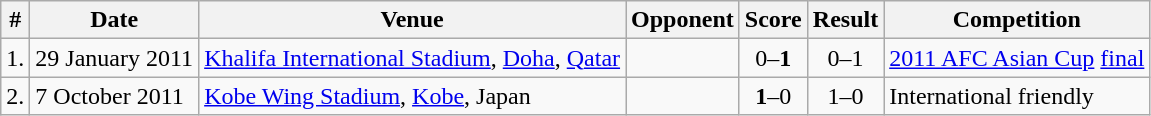<table class="wikitable">
<tr>
<th>#</th>
<th>Date</th>
<th>Venue</th>
<th>Opponent</th>
<th>Score</th>
<th>Result</th>
<th>Competition</th>
</tr>
<tr>
<td>1.</td>
<td>29 January 2011</td>
<td><a href='#'>Khalifa International Stadium</a>, <a href='#'>Doha</a>, <a href='#'>Qatar</a></td>
<td></td>
<td align=center>0–<strong>1</strong></td>
<td align=center>0–1</td>
<td><a href='#'>2011 AFC Asian Cup</a> <a href='#'>final</a></td>
</tr>
<tr>
<td>2.</td>
<td>7 October 2011</td>
<td><a href='#'>Kobe Wing Stadium</a>, <a href='#'>Kobe</a>, Japan</td>
<td></td>
<td align=center><strong>1</strong>–0</td>
<td align=center>1–0</td>
<td>International friendly</td>
</tr>
</table>
